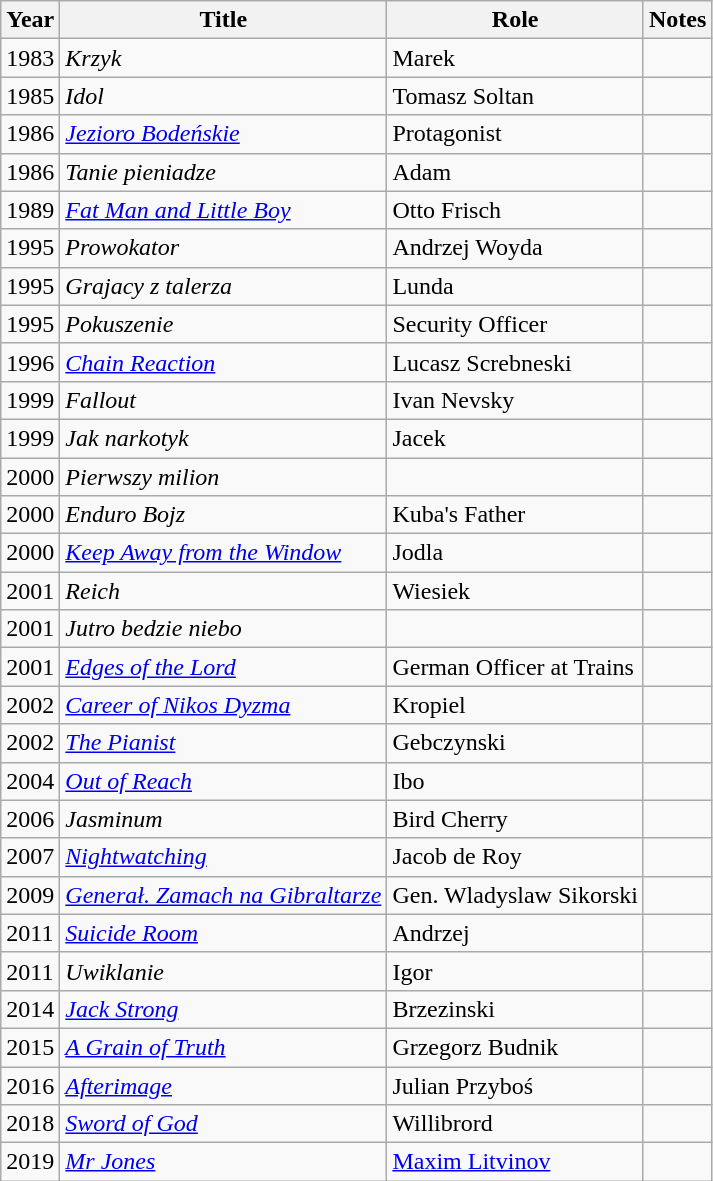<table class="wikitable sortable">
<tr>
<th>Year</th>
<th>Title</th>
<th>Role</th>
<th class="unsortable">Notes</th>
</tr>
<tr>
<td>1983</td>
<td><em>Krzyk</em></td>
<td>Marek</td>
<td></td>
</tr>
<tr>
<td>1985</td>
<td><em>Idol</em></td>
<td>Tomasz Soltan</td>
<td></td>
</tr>
<tr>
<td>1986</td>
<td><em><a href='#'>Jezioro Bodeńskie</a></em></td>
<td>Protagonist</td>
<td></td>
</tr>
<tr>
<td>1986</td>
<td><em>Tanie pieniadze</em></td>
<td>Adam</td>
<td></td>
</tr>
<tr>
<td>1989</td>
<td><em><a href='#'>Fat Man and Little Boy</a></em></td>
<td>Otto Frisch</td>
<td></td>
</tr>
<tr>
<td>1995</td>
<td><em>Prowokator</em></td>
<td>Andrzej Woyda</td>
<td></td>
</tr>
<tr>
<td>1995</td>
<td><em>Grajacy z talerza</em></td>
<td>Lunda</td>
<td></td>
</tr>
<tr>
<td>1995</td>
<td><em>Pokuszenie</em></td>
<td>Security Officer</td>
<td></td>
</tr>
<tr>
<td>1996</td>
<td><em><a href='#'>Chain Reaction</a></em></td>
<td>Lucasz Screbneski</td>
<td></td>
</tr>
<tr>
<td>1999</td>
<td><em>Fallout</em></td>
<td>Ivan Nevsky</td>
<td></td>
</tr>
<tr>
<td>1999</td>
<td><em>Jak narkotyk</em></td>
<td>Jacek</td>
<td></td>
</tr>
<tr>
<td>2000</td>
<td><em>Pierwszy milion</em></td>
<td></td>
<td></td>
</tr>
<tr>
<td>2000</td>
<td><em>Enduro Bojz</em></td>
<td>Kuba's Father</td>
<td></td>
</tr>
<tr>
<td>2000</td>
<td><em><a href='#'>Keep Away from the Window</a></em></td>
<td>Jodla</td>
<td></td>
</tr>
<tr>
<td>2001</td>
<td><em>Reich</em></td>
<td>Wiesiek</td>
<td></td>
</tr>
<tr>
<td>2001</td>
<td><em>Jutro bedzie niebo</em></td>
<td></td>
<td></td>
</tr>
<tr>
<td>2001</td>
<td><em><a href='#'>Edges of the Lord</a></em></td>
<td>German Officer at Trains</td>
<td></td>
</tr>
<tr>
<td>2002</td>
<td><em><a href='#'>Career of Nikos Dyzma</a></em></td>
<td>Kropiel</td>
<td></td>
</tr>
<tr>
<td>2002</td>
<td><em><a href='#'>The Pianist</a></em></td>
<td>Gebczynski</td>
<td></td>
</tr>
<tr>
<td>2004</td>
<td><em><a href='#'>Out of Reach</a></em></td>
<td>Ibo</td>
<td></td>
</tr>
<tr>
<td>2006</td>
<td><em>Jasminum</em></td>
<td>Bird Cherry</td>
<td></td>
</tr>
<tr>
<td>2007</td>
<td><em><a href='#'>Nightwatching</a></em></td>
<td>Jacob de Roy</td>
<td></td>
</tr>
<tr>
<td>2009</td>
<td><em><a href='#'>Generał. Zamach na Gibraltarze</a></em></td>
<td>Gen. Wladyslaw Sikorski</td>
<td></td>
</tr>
<tr>
<td>2011</td>
<td><em><a href='#'>Suicide Room</a></em></td>
<td>Andrzej</td>
<td></td>
</tr>
<tr>
<td>2011</td>
<td><em>Uwiklanie</em></td>
<td>Igor</td>
<td></td>
</tr>
<tr>
<td>2014</td>
<td><em><a href='#'>Jack Strong</a></em></td>
<td>Brzezinski</td>
<td></td>
</tr>
<tr>
<td>2015</td>
<td><em><a href='#'>A Grain of Truth</a></em></td>
<td>Grzegorz Budnik</td>
<td></td>
</tr>
<tr>
<td>2016</td>
<td><em><a href='#'>Afterimage</a></em></td>
<td>Julian Przyboś</td>
<td></td>
</tr>
<tr>
<td>2018</td>
<td><em><a href='#'>Sword of God</a></em></td>
<td>Willibrord</td>
<td></td>
</tr>
<tr>
<td>2019</td>
<td><em><a href='#'>Mr Jones</a></em></td>
<td><a href='#'>Maxim Litvinov</a></td>
<td></td>
</tr>
</table>
